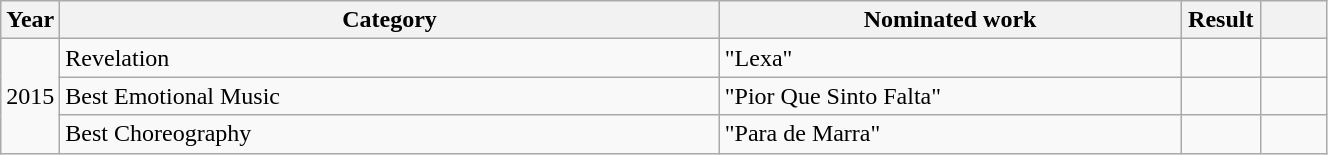<table class="wikitable plainrowheaders" style="width:70%;">
<tr>
<th scope="col" style="width:4%;">Year</th>
<th scope="col" style="width:50%;">Category</th>
<th scope="col" style="width:35%;">Nominated work</th>
<th scope="col" style="width:6%;">Result</th>
<th scope="col" style="width:6%;"></th>
</tr>
<tr>
<td rowspan="3" align="center">2015</td>
<td>Revelation</td>
<td>"Lexa"</td>
<td></td>
<td style="text-align:center;"></td>
</tr>
<tr>
<td>Best Emotional Music</td>
<td>"Pior Que Sinto Falta"</td>
<td></td>
<td style="text-align:center;"></td>
</tr>
<tr>
<td>Best Choreography</td>
<td>"Para de Marra"</td>
<td></td>
<td style="text-align:center;"></td>
</tr>
</table>
